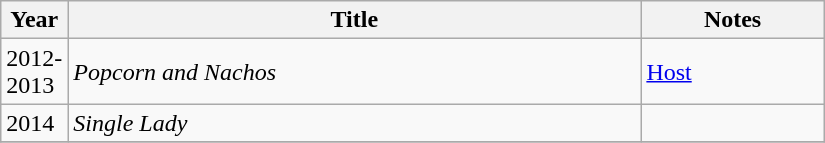<table class="wikitable" style="width:550px">
<tr>
<th width=10>Year</th>
<th>Title</th>
<th>Notes</th>
</tr>
<tr>
<td>2012-2013</td>
<td><em>Popcorn and Nachos</em></td>
<td><a href='#'>Host</a></td>
</tr>
<tr>
<td>2014</td>
<td><em>Single Lady</em></td>
<td></td>
</tr>
<tr>
</tr>
</table>
